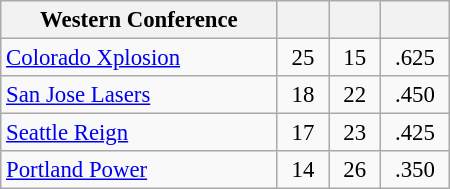<table class="wikitable" width="300px" style="font-size:95%;text-align:center;">
<tr>
<th width="40%">Western Conference</th>
<th width="7.5%"></th>
<th width="7.5%"></th>
<th width="7.5%"></th>
</tr>
<tr>
<td align="left"><a href='#'>Colorado Xplosion</a></td>
<td>25</td>
<td>15</td>
<td>.625</td>
</tr>
<tr>
<td align="left"><a href='#'>San Jose Lasers</a></td>
<td>18</td>
<td>22</td>
<td>.450</td>
</tr>
<tr>
<td align="left"><a href='#'>Seattle Reign</a></td>
<td>17</td>
<td>23</td>
<td>.425</td>
</tr>
<tr>
<td align="left"><a href='#'>Portland Power</a></td>
<td>14</td>
<td>26</td>
<td>.350</td>
</tr>
</table>
